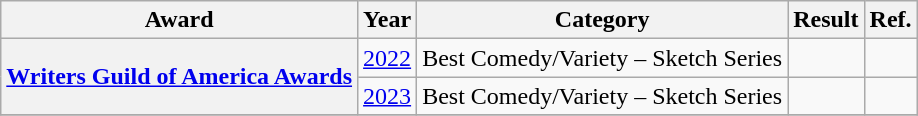<table class="wikitable">
<tr>
<th>Award</th>
<th>Year</th>
<th>Category</th>
<th>Result</th>
<th>Ref.</th>
</tr>
<tr>
<th rowspan="2"><a href='#'>Writers Guild of America Awards</a></th>
<td><a href='#'>2022</a></td>
<td>Best Comedy/Variety – Sketch Series</td>
<td></td>
<td></td>
</tr>
<tr>
<td><a href='#'>2023</a></td>
<td>Best Comedy/Variety – Sketch Series</td>
<td></td>
<td></td>
</tr>
<tr>
</tr>
</table>
